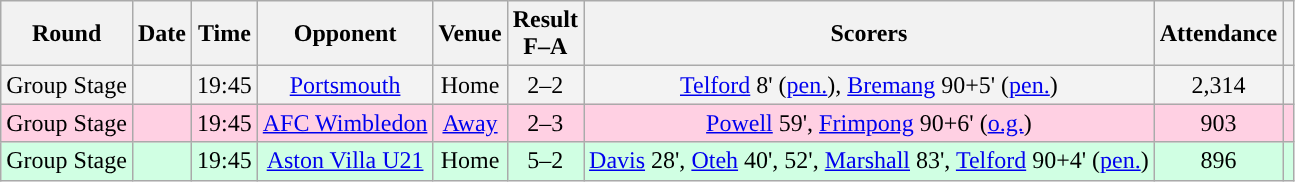<table class="wikitable sortable" style="text-align:center">
<tr>
<th>Round</th>
<th>Date</th>
<th>Time</th>
<th>Opponent</th>
<th>Venue</th>
<th>Result<br>F–A</th>
<th class="unsortable">Scorers</th>
<th>Attendance</th>
<th class="unsortable"></th>
</tr>
<tr bgcolor="#f3f3f3">
<td>Group Stage</td>
<td></td>
<td>19:45</td>
<td><a href='#'>Portsmouth</a></td>
<td>Home</td>
<td>2–2 </td>
<td><a href='#'>Telford</a> 8' (<a href='#'>pen.</a>), <a href='#'>Bremang</a> 90+5' (<a href='#'>pen.</a>)</td>
<td>2,314</td>
<td></td>
</tr>
<tr bgcolor="#ffd0e3">
<td>Group Stage</td>
<td></td>
<td>19:45</td>
<td><a href='#'>AFC Wimbledon</a></td>
<td><a href='#'>Away</a></td>
<td>2–3</td>
<td><a href='#'>Powell</a> 59', <a href='#'>Frimpong</a> 90+6' (<a href='#'>o.g.</a>)</td>
<td>903</td>
<td></td>
</tr>
<tr bgcolor="#d0ffe3">
<td>Group Stage</td>
<td></td>
<td>19:45</td>
<td><a href='#'>Aston Villa U21</a></td>
<td>Home</td>
<td>5–2</td>
<td><a href='#'>Davis</a> 28', <a href='#'>Oteh</a> 40', 52', <a href='#'>Marshall</a> 83', <a href='#'>Telford</a> 90+4' (<a href='#'>pen.</a>)</td>
<td>896</td>
<td></td>
</tr>
</table>
